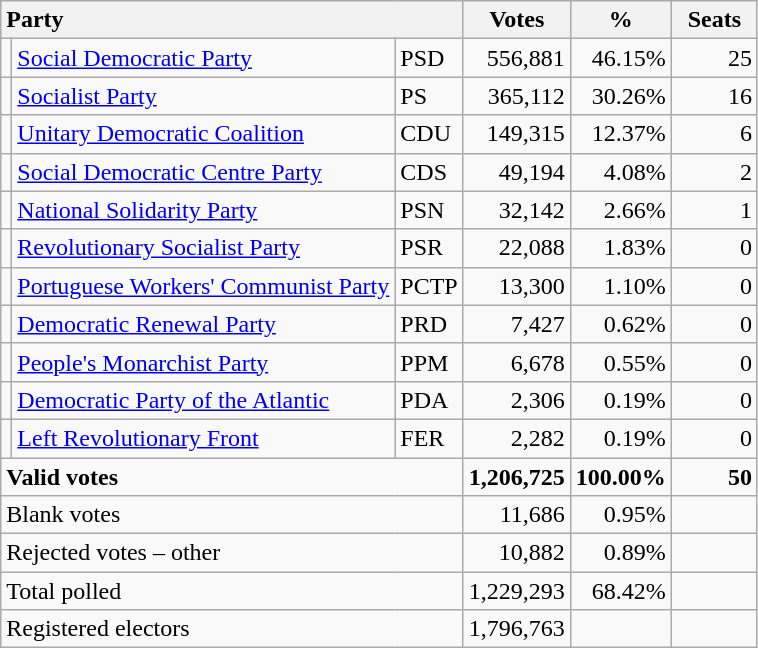<table class="wikitable" border="1" style="text-align:right;">
<tr>
<th style="text-align:left;" colspan=3>Party</th>
<th align=center width="50">Votes</th>
<th align=center width="50">%</th>
<th align=center width="50">Seats</th>
</tr>
<tr>
<td></td>
<td align=left><a href='#'>Social Democratic Party</a></td>
<td align=left>PSD</td>
<td>556,881</td>
<td>46.15%</td>
<td>25</td>
</tr>
<tr>
<td></td>
<td align=left><a href='#'>Socialist Party</a></td>
<td align=left>PS</td>
<td>365,112</td>
<td>30.26%</td>
<td>16</td>
</tr>
<tr>
<td></td>
<td align=left style="white-space: nowrap;"><a href='#'>Unitary Democratic Coalition</a></td>
<td align=left>CDU</td>
<td>149,315</td>
<td>12.37%</td>
<td>6</td>
</tr>
<tr>
<td></td>
<td align=left style="white-space: nowrap;"><a href='#'>Social Democratic Centre Party</a></td>
<td align=left>CDS</td>
<td>49,194</td>
<td>4.08%</td>
<td>2</td>
</tr>
<tr>
<td></td>
<td align=left><a href='#'>National Solidarity Party</a></td>
<td align=left>PSN</td>
<td>32,142</td>
<td>2.66%</td>
<td>1</td>
</tr>
<tr>
<td></td>
<td align=left><a href='#'>Revolutionary Socialist Party</a></td>
<td align=left>PSR</td>
<td>22,088</td>
<td>1.83%</td>
<td>0</td>
</tr>
<tr>
<td></td>
<td align=left><a href='#'>Portuguese Workers' Communist Party</a></td>
<td align=left>PCTP</td>
<td>13,300</td>
<td>1.10%</td>
<td>0</td>
</tr>
<tr>
<td></td>
<td align=left><a href='#'>Democratic Renewal Party</a></td>
<td align=left>PRD</td>
<td>7,427</td>
<td>0.62%</td>
<td>0</td>
</tr>
<tr>
<td></td>
<td align=left><a href='#'>People's Monarchist Party</a></td>
<td align=left>PPM</td>
<td>6,678</td>
<td>0.55%</td>
<td>0</td>
</tr>
<tr>
<td></td>
<td align=left><a href='#'>Democratic Party of the Atlantic</a></td>
<td align=left>PDA</td>
<td>2,306</td>
<td>0.19%</td>
<td>0</td>
</tr>
<tr>
<td></td>
<td align=left><a href='#'>Left Revolutionary Front</a></td>
<td align=left>FER</td>
<td>2,282</td>
<td>0.19%</td>
<td>0</td>
</tr>
<tr style="font-weight:bold">
<td align=left colspan=3>Valid votes</td>
<td>1,206,725</td>
<td>100.00%</td>
<td>50</td>
</tr>
<tr>
<td align=left colspan=3>Blank votes</td>
<td>11,686</td>
<td>0.95%</td>
<td></td>
</tr>
<tr>
<td align=left colspan=3>Rejected votes – other</td>
<td>10,882</td>
<td>0.89%</td>
<td></td>
</tr>
<tr>
<td align=left colspan=3>Total polled</td>
<td>1,229,293</td>
<td>68.42%</td>
<td></td>
</tr>
<tr>
<td align=left colspan=3>Registered electors</td>
<td>1,796,763</td>
<td></td>
<td></td>
</tr>
</table>
